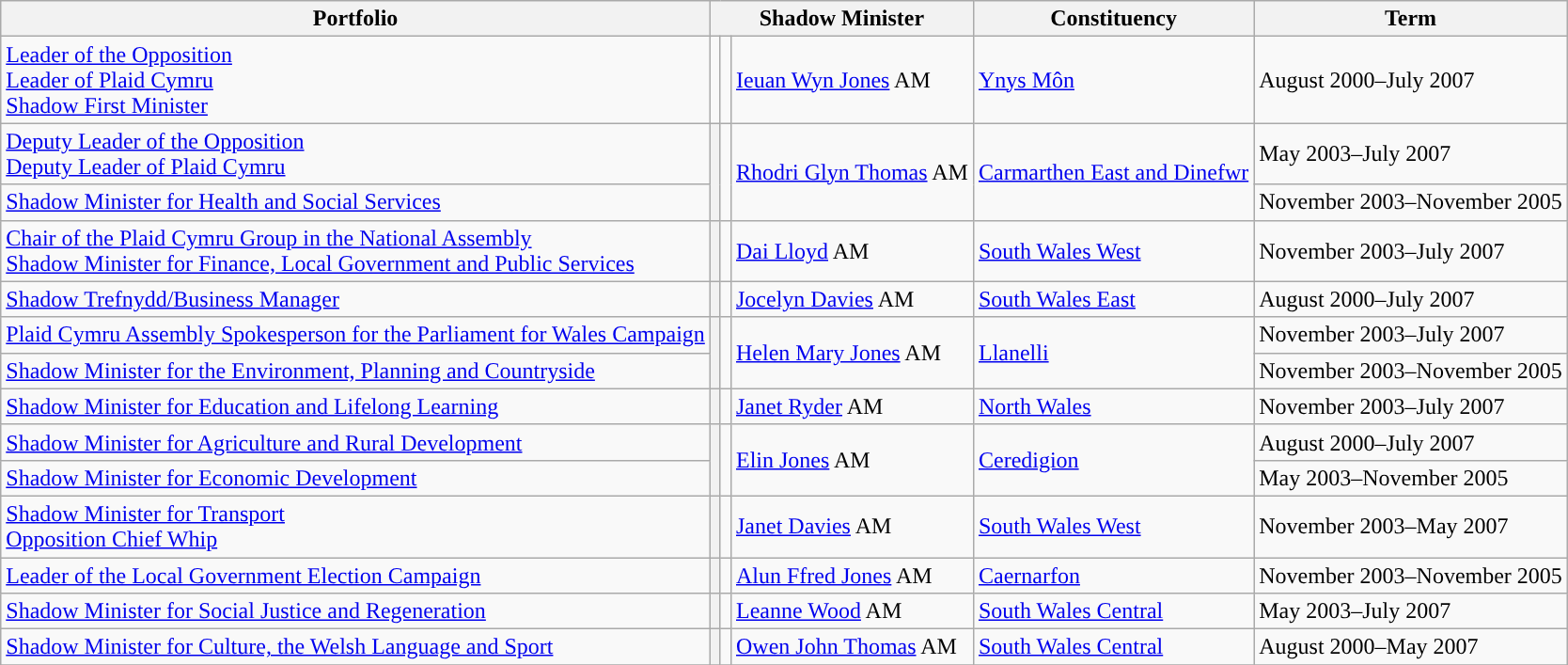<table class="wikitable">
<tr>
<th colspan="1">Portfolio</th>
<th colspan="3">Shadow Minister</th>
<th colspan="1">Constituency</th>
<th colspan="1">Term</th>
</tr>
<tr>
<td><a href='#'>Leader of the Opposition</a><br><a href='#'>Leader of Plaid Cymru</a><br><a href='#'>Shadow First Minister</a></td>
<td style="background: "></td>
<td></td>
<td><a href='#'>Ieuan Wyn Jones</a> AM</td>
<td><a href='#'>Ynys Môn</a></td>
<td>August 2000–July 2007</td>
</tr>
<tr>
<td><a href='#'>Deputy Leader of the Opposition</a><br><a href='#'>Deputy Leader of Plaid Cymru</a></td>
<th rowspan="2" style="background-color: "></th>
<td rowspan="2"></td>
<td rowspan="2"><a href='#'>Rhodri Glyn Thomas</a> AM</td>
<td rowspan="2"><a href='#'>Carmarthen East and Dinefwr</a></td>
<td>May 2003–July 2007</td>
</tr>
<tr>
<td><a href='#'>Shadow Minister for Health and Social Services</a></td>
<td>November 2003–November 2005</td>
</tr>
<tr>
<td><a href='#'>Chair of the Plaid Cymru Group in the National Assembly</a><br><a href='#'>Shadow Minister for Finance, Local Government and Public Services</a></td>
<th style="background: "></th>
<td></td>
<td><a href='#'>Dai Lloyd</a> AM</td>
<td><a href='#'>South Wales West</a></td>
<td>November 2003–July 2007</td>
</tr>
<tr>
<td><a href='#'>Shadow Trefnydd/Business Manager</a></td>
<th style="background: "></th>
<td></td>
<td><a href='#'>Jocelyn Davies</a> AM</td>
<td><a href='#'>South Wales East</a></td>
<td>August 2000–July 2007</td>
</tr>
<tr>
<td><a href='#'>Plaid Cymru Assembly Spokesperson for the Parliament for Wales Campaign</a></td>
<th rowspan="2" style="background-color: "></th>
<td rowspan="2"></td>
<td rowspan="2"><a href='#'>Helen Mary Jones</a> AM</td>
<td rowspan="2"><a href='#'>Llanelli</a></td>
<td>November 2003–July 2007</td>
</tr>
<tr>
<td><a href='#'>Shadow Minister for the Environment, Planning and Countryside</a></td>
<td>November 2003–November 2005</td>
</tr>
<tr>
<td><a href='#'>Shadow Minister for Education and Lifelong Learning</a></td>
<th style="background-color: "></th>
<td></td>
<td><a href='#'>Janet Ryder</a> AM</td>
<td><a href='#'>North Wales</a></td>
<td>November 2003–July 2007</td>
</tr>
<tr>
<td><a href='#'>Shadow Minister for Agriculture and Rural Development</a></td>
<th rowspan="2" style="background-color: "></th>
<td rowspan="2"></td>
<td rowspan="2"><a href='#'>Elin Jones</a> AM</td>
<td rowspan="2"><a href='#'>Ceredigion</a></td>
<td>August 2000–July 2007</td>
</tr>
<tr>
<td><a href='#'>Shadow Minister for Economic Development</a></td>
<td>May 2003–November 2005</td>
</tr>
<tr>
<td><a href='#'>Shadow Minister for Transport</a><br><a href='#'>Opposition Chief Whip</a></td>
<th style="background-color: "></th>
<td></td>
<td><a href='#'>Janet Davies</a> AM</td>
<td><a href='#'>South Wales West</a></td>
<td>November 2003–May 2007</td>
</tr>
<tr>
<td><a href='#'>Leader of the Local Government Election Campaign</a></td>
<th style="background-color: "></th>
<td></td>
<td><a href='#'>Alun Ffred Jones</a> AM</td>
<td><a href='#'>Caernarfon</a></td>
<td>November 2003–November 2005</td>
</tr>
<tr>
<td><a href='#'>Shadow Minister for Social Justice and Regeneration</a></td>
<th style="background-color: "></th>
<td></td>
<td><a href='#'>Leanne Wood</a> AM</td>
<td><a href='#'>South Wales Central</a></td>
<td>May 2003–July 2007</td>
</tr>
<tr>
<td><a href='#'>Shadow Minister for Culture, the Welsh Language and Sport</a></td>
<th style="background-color: "></th>
<td></td>
<td><a href='#'>Owen John Thomas</a> AM</td>
<td><a href='#'>South Wales Central</a></td>
<td>August 2000–May 2007</td>
</tr>
<tr>
</tr>
</table>
